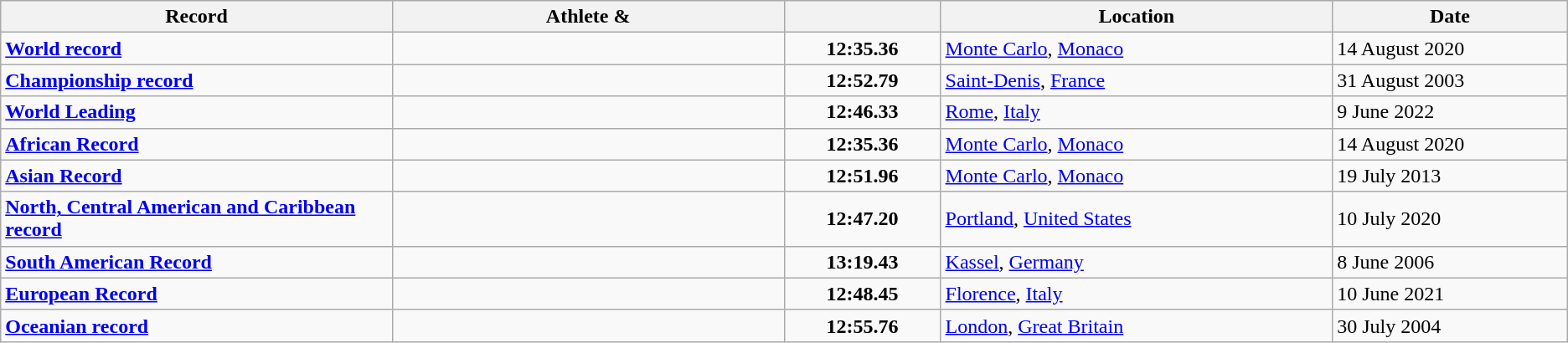<table class="wikitable">
<tr>
<th width=25% align=center>Record</th>
<th width=25% align=center>Athlete & </th>
<th width=10% align=center></th>
<th width=25% align=center>Location</th>
<th width=15% align=center>Date</th>
</tr>
<tr>
<td><strong><a href='#'>World record</a></strong></td>
<td></td>
<td align=center><strong>12:35.36</strong></td>
<td><a href='#'>Monte Carlo</a>, <a href='#'>Monaco</a></td>
<td>14 August 2020</td>
</tr>
<tr>
<td><strong><a href='#'>Championship record</a></strong></td>
<td></td>
<td align=center><strong>12:52.79</strong></td>
<td><a href='#'>Saint-Denis</a>, <a href='#'>France</a></td>
<td>31 August 2003</td>
</tr>
<tr>
<td><strong><a href='#'>World Leading</a></strong></td>
<td></td>
<td align=center><strong>12:46.33</strong></td>
<td><a href='#'>Rome</a>, <a href='#'>Italy</a></td>
<td>9 June 2022</td>
</tr>
<tr>
<td><strong><a href='#'>African Record</a></strong></td>
<td></td>
<td align=center><strong>12:35.36</strong></td>
<td><a href='#'>Monte Carlo</a>, <a href='#'>Monaco</a></td>
<td>14 August 2020</td>
</tr>
<tr>
<td><strong><a href='#'>Asian Record</a></strong></td>
<td></td>
<td align=center><strong>12:51.96</strong></td>
<td><a href='#'>Monte Carlo</a>, <a href='#'>Monaco</a></td>
<td>19 July 2013</td>
</tr>
<tr>
<td><strong><a href='#'>North, Central American and Caribbean record</a></strong></td>
<td></td>
<td align=center><strong>12:47.20</strong></td>
<td><a href='#'>Portland</a>, <a href='#'>United States</a></td>
<td>10 July 2020</td>
</tr>
<tr>
<td><strong><a href='#'>South American Record</a></strong></td>
<td></td>
<td align=center><strong>13:19.43</strong></td>
<td><a href='#'>Kassel</a>, <a href='#'>Germany</a></td>
<td>8 June 2006</td>
</tr>
<tr>
<td><strong><a href='#'>European Record</a></strong></td>
<td></td>
<td align=center><strong>12:48.45</strong></td>
<td><a href='#'>Florence</a>, <a href='#'>Italy</a></td>
<td>10 June 2021</td>
</tr>
<tr>
<td><strong><a href='#'>Oceanian record</a></strong></td>
<td></td>
<td align=center><strong>12:55.76</strong></td>
<td><a href='#'>London</a>, <a href='#'>Great Britain</a></td>
<td>30 July 2004</td>
</tr>
</table>
